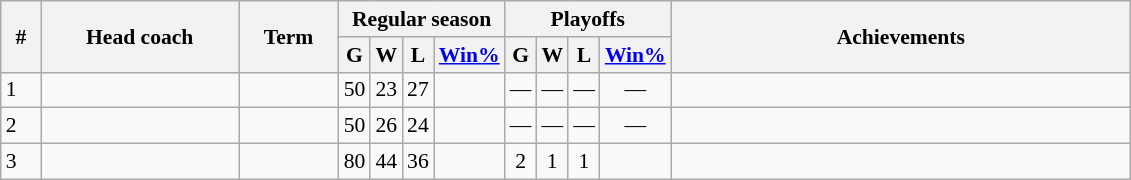<table class="wikitable sortable" style="font-size:90%; text-align:center">
<tr>
<th scope="col" style="width:20px" rowspan="2">#</th>
<th scope="col" style="width:125px" rowspan="2">Head coach</th>
<th scope="col" style="width:60px" rowspan="2">Term</th>
<th scope="col" style="width:80px" colspan="4">Regular season</th>
<th scope="col" style="width:80px" colspan="4">Playoffs</th>
<th scope="col" style="width:300px" rowspan="2">Achievements</th>
</tr>
<tr>
<th>G</th>
<th>W</th>
<th>L</th>
<th><a href='#'>Win%</a></th>
<th>G</th>
<th>W</th>
<th>L</th>
<th><a href='#'>Win%</a></th>
</tr>
<tr>
<td align=left>1</td>
<td align=left></td>
<td align=left></td>
<td>50</td>
<td>23</td>
<td>27</td>
<td></td>
<td>—</td>
<td>—</td>
<td>—</td>
<td>—</td>
<td align=left></td>
</tr>
<tr>
<td align=left>2</td>
<td align=left></td>
<td align=left></td>
<td>50</td>
<td>26</td>
<td>24</td>
<td></td>
<td>—</td>
<td>—</td>
<td>—</td>
<td>—</td>
<td align=left></td>
</tr>
<tr>
<td align=left>3</td>
<td align=left></td>
<td align=left></td>
<td>80</td>
<td>44</td>
<td>36</td>
<td></td>
<td>2</td>
<td>1</td>
<td>1</td>
<td></td>
<td align=left></td>
</tr>
</table>
